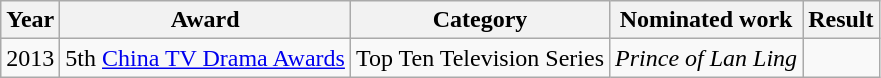<table class="wikitable">
<tr>
<th>Year</th>
<th>Award</th>
<th>Category</th>
<th>Nominated work</th>
<th>Result</th>
</tr>
<tr>
<td>2013</td>
<td>5th <a href='#'>China TV Drama Awards</a></td>
<td>Top Ten Television Series</td>
<td><em>Prince of Lan Ling</em></td>
<td></td>
</tr>
</table>
